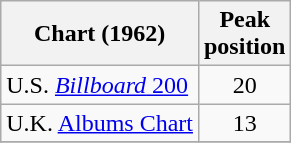<table class="wikitable">
<tr>
<th>Chart (1962)</th>
<th>Peak<br>position</th>
</tr>
<tr>
<td>U.S. <a href='#'><em>Billboard</em> 200</a></td>
<td align="center">20</td>
</tr>
<tr>
<td>U.K. <a href='#'>Albums Chart</a></td>
<td align="center">13</td>
</tr>
<tr>
</tr>
</table>
